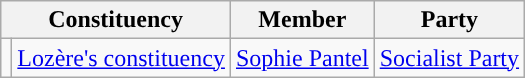<table class="wikitable">
<tr>
<th colspan="2">Constituency</th>
<th>Member</th>
<th>Party</th>
</tr>
<tr>
<td style="background-color: "></td>
<td><a href='#'>Lozère's constituency</a></td>
<td><a href='#'>Sophie Pantel</a></td>
<td><a href='#'>Socialist Party</a></td>
</tr>
</table>
